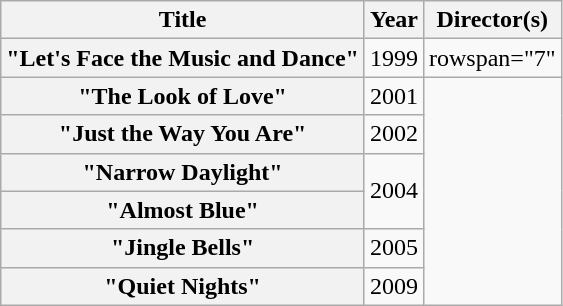<table class="wikitable plainrowheaders" style="text-align:center">
<tr>
<th scope="col">Title</th>
<th scope="col">Year</th>
<th scope="col">Director(s)</th>
</tr>
<tr>
<th scope="row">"Let's Face the Music and Dance"</th>
<td>1999</td>
<td>rowspan="7" </td>
</tr>
<tr>
<th scope="row">"The Look of Love"</th>
<td>2001</td>
</tr>
<tr>
<th scope="row">"Just the Way You Are"</th>
<td>2002</td>
</tr>
<tr>
<th scope="row">"Narrow Daylight"</th>
<td rowspan="2">2004</td>
</tr>
<tr>
<th scope="row">"Almost Blue"</th>
</tr>
<tr>
<th scope="row">"Jingle Bells"</th>
<td>2005</td>
</tr>
<tr>
<th scope="row">"Quiet Nights"</th>
<td>2009</td>
</tr>
</table>
